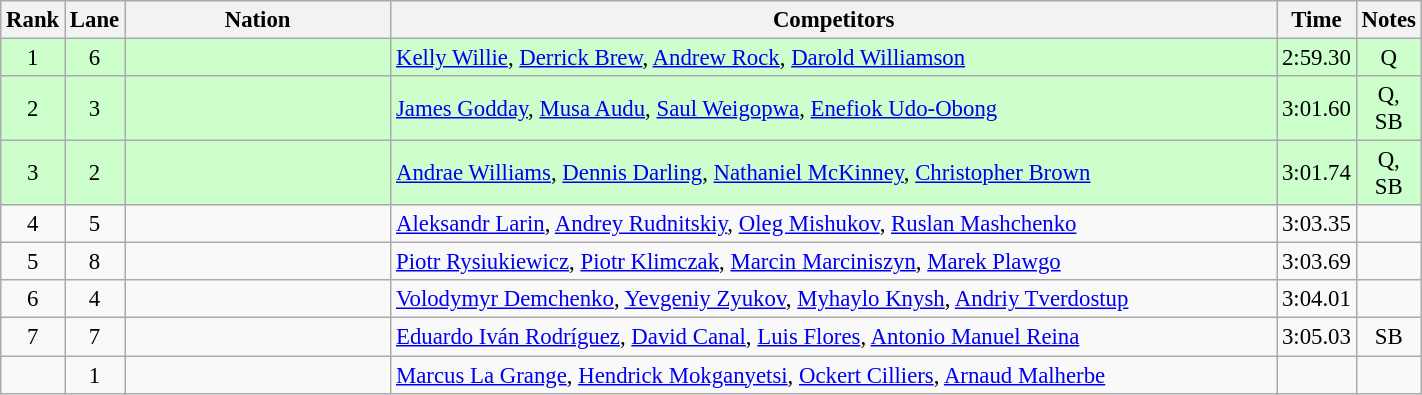<table class="wikitable sortable"  style="width:75%; text-align:center; font-size:95%;">
<tr>
<th width=15>Rank</th>
<th width=15>Lane</th>
<th width=200>Nation</th>
<th width=700>Competitors</th>
<th width=15>Time</th>
<th width=15>Notes</th>
</tr>
<tr bgcolor=ccffcc>
<td>1</td>
<td>6</td>
<td align=left></td>
<td align=left><a href='#'>Kelly Willie</a>, <a href='#'>Derrick Brew</a>, <a href='#'>Andrew Rock</a>, <a href='#'>Darold Williamson</a></td>
<td>2:59.30</td>
<td>Q</td>
</tr>
<tr bgcolor=ccffcc>
<td>2</td>
<td>3</td>
<td align=left></td>
<td align=left><a href='#'>James Godday</a>, <a href='#'>Musa Audu</a>, <a href='#'>Saul Weigopwa</a>, <a href='#'>Enefiok Udo-Obong</a></td>
<td>3:01.60</td>
<td>Q, SB</td>
</tr>
<tr bgcolor=ccffcc>
<td>3</td>
<td>2</td>
<td align=left></td>
<td align=left><a href='#'>Andrae Williams</a>, <a href='#'>Dennis Darling</a>, <a href='#'>Nathaniel McKinney</a>, <a href='#'>Christopher Brown</a></td>
<td>3:01.74</td>
<td>Q, SB</td>
</tr>
<tr>
<td>4</td>
<td>5</td>
<td align=left></td>
<td align=left><a href='#'>Aleksandr Larin</a>, <a href='#'>Andrey Rudnitskiy</a>, <a href='#'>Oleg Mishukov</a>, <a href='#'>Ruslan Mashchenko</a></td>
<td>3:03.35</td>
<td></td>
</tr>
<tr>
<td>5</td>
<td>8</td>
<td align=left></td>
<td align=left><a href='#'>Piotr Rysiukiewicz</a>, <a href='#'>Piotr Klimczak</a>, <a href='#'>Marcin Marciniszyn</a>, <a href='#'>Marek Plawgo</a></td>
<td>3:03.69</td>
<td></td>
</tr>
<tr>
<td>6</td>
<td>4</td>
<td align=left></td>
<td align=left><a href='#'>Volodymyr Demchenko</a>, <a href='#'>Yevgeniy Zyukov</a>, <a href='#'>Myhaylo Knysh</a>, <a href='#'>Andriy Tverdostup</a></td>
<td>3:04.01</td>
<td></td>
</tr>
<tr>
<td>7</td>
<td>7</td>
<td align=left></td>
<td align=left><a href='#'>Eduardo Iván Rodríguez</a>, <a href='#'>David Canal</a>, <a href='#'>Luis Flores</a>, <a href='#'>Antonio Manuel Reina</a></td>
<td>3:05.03</td>
<td>SB</td>
</tr>
<tr>
<td></td>
<td>1</td>
<td align=left></td>
<td align=left><a href='#'>Marcus La Grange</a>, <a href='#'>Hendrick Mokganyetsi</a>, <a href='#'>Ockert Cilliers</a>, <a href='#'>Arnaud Malherbe</a></td>
<td></td>
<td></td>
</tr>
</table>
